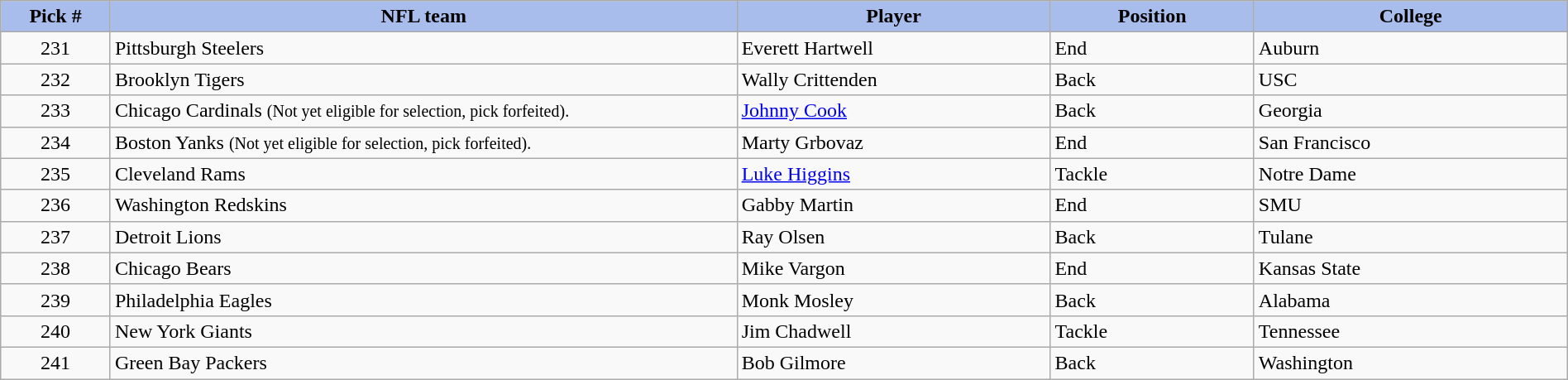<table class="wikitable sortable sortable" style="width: 100%">
<tr>
<th style="background:#A8BDEC;" width=7%>Pick #</th>
<th width=40% style="background:#A8BDEC;">NFL team</th>
<th width=20% style="background:#A8BDEC;">Player</th>
<th width=13% style="background:#A8BDEC;">Position</th>
<th style="background:#A8BDEC;">College</th>
</tr>
<tr>
<td align=center>231</td>
<td>Pittsburgh Steelers</td>
<td>Everett Hartwell</td>
<td>End</td>
<td>Auburn</td>
</tr>
<tr>
<td align=center>232</td>
<td>Brooklyn Tigers</td>
<td>Wally Crittenden</td>
<td>Back</td>
<td>USC</td>
</tr>
<tr>
<td align=center>233</td>
<td>Chicago Cardinals  <small>(Not yet eligible for selection, pick forfeited).</small></td>
<td><a href='#'>Johnny Cook</a></td>
<td>Back</td>
<td>Georgia</td>
</tr>
<tr>
<td align=center>234</td>
<td>Boston Yanks  <small>(Not yet eligible for selection, pick forfeited).</small></td>
<td>Marty Grbovaz</td>
<td>End</td>
<td>San Francisco</td>
</tr>
<tr>
<td align=center>235</td>
<td>Cleveland Rams</td>
<td><a href='#'>Luke Higgins</a></td>
<td>Tackle</td>
<td>Notre Dame</td>
</tr>
<tr>
<td align=center>236</td>
<td>Washington Redskins</td>
<td>Gabby Martin</td>
<td>End</td>
<td>SMU</td>
</tr>
<tr>
<td align=center>237</td>
<td>Detroit Lions</td>
<td>Ray Olsen</td>
<td>Back</td>
<td>Tulane</td>
</tr>
<tr>
<td align=center>238</td>
<td>Chicago Bears</td>
<td>Mike Vargon</td>
<td>End</td>
<td>Kansas State</td>
</tr>
<tr>
<td align=center>239</td>
<td>Philadelphia Eagles</td>
<td>Monk Mosley</td>
<td>Back</td>
<td>Alabama</td>
</tr>
<tr>
<td align=center>240</td>
<td>New York Giants</td>
<td>Jim Chadwell</td>
<td>Tackle</td>
<td>Tennessee</td>
</tr>
<tr>
<td align=center>241</td>
<td>Green Bay Packers</td>
<td>Bob Gilmore</td>
<td>Back</td>
<td>Washington</td>
</tr>
</table>
